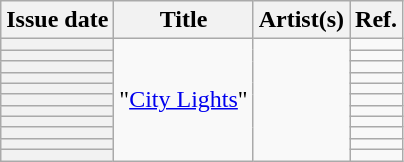<table class="wikitable sortable plainrowheaders">
<tr>
<th scope=col>Issue date</th>
<th scope=col>Title</th>
<th scope=col>Artist(s)</th>
<th scope=col class=unsortable>Ref.</th>
</tr>
<tr>
<th scope=row></th>
<td rowspan="12">"<a href='#'>City Lights</a>"</td>
<td rowspan="12"></td>
<td align=center></td>
</tr>
<tr>
<th scope=row></th>
<td align=center></td>
</tr>
<tr>
<th scope=row></th>
<td align=center></td>
</tr>
<tr>
<th scope=row></th>
<td align=center></td>
</tr>
<tr>
<th scope=row></th>
<td align=center></td>
</tr>
<tr>
<th scope=row></th>
<td align=center></td>
</tr>
<tr>
<th scope=row></th>
<td align=center></td>
</tr>
<tr>
<th scope=row></th>
<td align=center></td>
</tr>
<tr>
<th scope=row></th>
<td align=center></td>
</tr>
<tr>
<th scope=row></th>
<td align=center></td>
</tr>
<tr>
<th scope=row></th>
<td align=center></td>
</tr>
</table>
